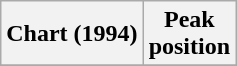<table class="wikitable sortable plainrowheaders">
<tr>
<th>Chart (1994)</th>
<th>Peak<br>position</th>
</tr>
<tr>
</tr>
</table>
